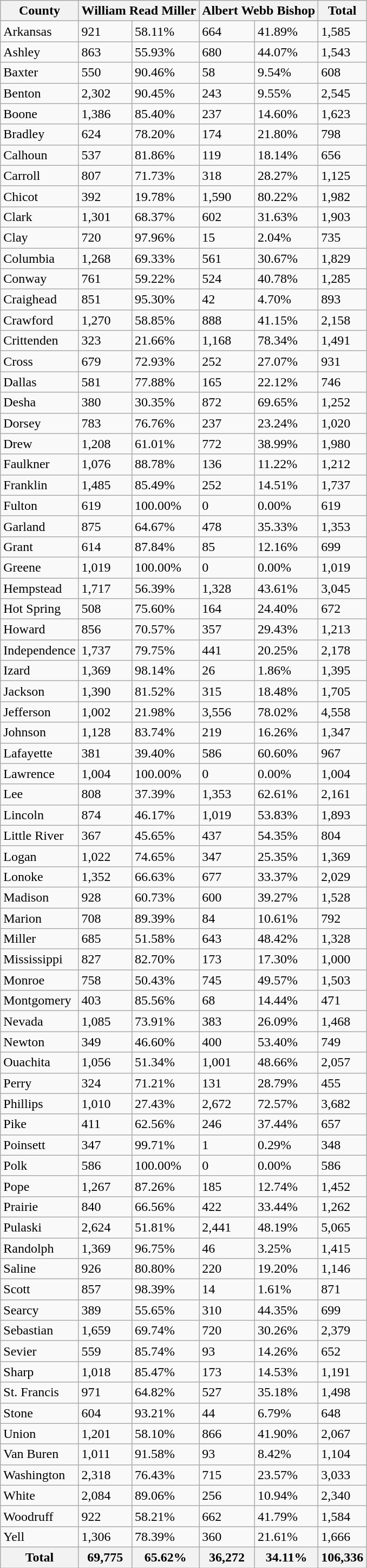<table class="wikitable">
<tr>
<th>County</th>
<th colspan="2">William Read Miller</th>
<th colspan="2">Albert Webb Bishop</th>
<th>Total</th>
</tr>
<tr>
<td>Arkansas</td>
<td>921</td>
<td>58.11%</td>
<td>664</td>
<td>41.89%</td>
<td>1,585</td>
</tr>
<tr>
<td>Ashley</td>
<td>863</td>
<td>55.93%</td>
<td>680</td>
<td>44.07%</td>
<td>1,543</td>
</tr>
<tr>
<td>Baxter</td>
<td>550</td>
<td>90.46%</td>
<td>58</td>
<td>9.54%</td>
<td>608</td>
</tr>
<tr>
<td>Benton</td>
<td>2,302</td>
<td>90.45%</td>
<td>243</td>
<td>9.55%</td>
<td>2,545</td>
</tr>
<tr>
<td>Boone</td>
<td>1,386</td>
<td>85.40%</td>
<td>237</td>
<td>14.60%</td>
<td>1,623</td>
</tr>
<tr>
<td>Bradley</td>
<td>624</td>
<td>78.20%</td>
<td>174</td>
<td>21.80%</td>
<td>798</td>
</tr>
<tr>
<td>Calhoun</td>
<td>537</td>
<td>81.86%</td>
<td>119</td>
<td>18.14%</td>
<td>656</td>
</tr>
<tr>
<td>Carroll</td>
<td>807</td>
<td>71.73%</td>
<td>318</td>
<td>28.27%</td>
<td>1,125</td>
</tr>
<tr>
<td>Chicot</td>
<td>392</td>
<td>19.78%</td>
<td>1,590</td>
<td>80.22%</td>
<td>1,982</td>
</tr>
<tr>
<td>Clark</td>
<td>1,301</td>
<td>68.37%</td>
<td>602</td>
<td>31.63%</td>
<td>1,903</td>
</tr>
<tr>
<td>Clay</td>
<td>720</td>
<td>97.96%</td>
<td>15</td>
<td>2.04%</td>
<td>735</td>
</tr>
<tr>
<td>Columbia</td>
<td>1,268</td>
<td>69.33%</td>
<td>561</td>
<td>30.67%</td>
<td>1,829</td>
</tr>
<tr>
<td>Conway</td>
<td>761</td>
<td>59.22%</td>
<td>524</td>
<td>40.78%</td>
<td>1,285</td>
</tr>
<tr>
<td>Craighead</td>
<td>851</td>
<td>95.30%</td>
<td>42</td>
<td>4.70%</td>
<td>893</td>
</tr>
<tr>
<td>Crawford</td>
<td>1,270</td>
<td>58.85%</td>
<td>888</td>
<td>41.15%</td>
<td>2,158</td>
</tr>
<tr>
<td>Crittenden</td>
<td>323</td>
<td>21.66%</td>
<td>1,168</td>
<td>78.34%</td>
<td>1,491</td>
</tr>
<tr>
<td>Cross</td>
<td>679</td>
<td>72.93%</td>
<td>252</td>
<td>27.07%</td>
<td>931</td>
</tr>
<tr>
<td>Dallas</td>
<td>581</td>
<td>77.88%</td>
<td>165</td>
<td>22.12%</td>
<td>746</td>
</tr>
<tr>
<td>Desha</td>
<td>380</td>
<td>30.35%</td>
<td>872</td>
<td>69.65%</td>
<td>1,252</td>
</tr>
<tr>
<td>Dorsey</td>
<td>783</td>
<td>76.76%</td>
<td>237</td>
<td>23.24%</td>
<td>1,020</td>
</tr>
<tr>
<td>Drew</td>
<td>1,208</td>
<td>61.01%</td>
<td>772</td>
<td>38.99%</td>
<td>1,980</td>
</tr>
<tr>
<td>Faulkner</td>
<td>1,076</td>
<td>88.78%</td>
<td>136</td>
<td>11.22%</td>
<td>1,212</td>
</tr>
<tr>
<td>Franklin</td>
<td>1,485</td>
<td>85.49%</td>
<td>252</td>
<td>14.51%</td>
<td>1,737</td>
</tr>
<tr>
<td>Fulton</td>
<td>619</td>
<td>100.00%</td>
<td>0</td>
<td>0.00%</td>
<td>619</td>
</tr>
<tr>
<td>Garland</td>
<td>875</td>
<td>64.67%</td>
<td>478</td>
<td>35.33%</td>
<td>1,353</td>
</tr>
<tr>
<td>Grant</td>
<td>614</td>
<td>87.84%</td>
<td>85</td>
<td>12.16%</td>
<td>699</td>
</tr>
<tr>
<td>Greene</td>
<td>1,019</td>
<td>100.00%</td>
<td>0</td>
<td>0.00%</td>
<td>1,019</td>
</tr>
<tr>
<td>Hempstead</td>
<td>1,717</td>
<td>56.39%</td>
<td>1,328</td>
<td>43.61%</td>
<td>3,045</td>
</tr>
<tr>
<td>Hot Spring</td>
<td>508</td>
<td>75.60%</td>
<td>164</td>
<td>24.40%</td>
<td>672</td>
</tr>
<tr>
<td>Howard</td>
<td>856</td>
<td>70.57%</td>
<td>357</td>
<td>29.43%</td>
<td>1,213</td>
</tr>
<tr>
<td>Independence</td>
<td>1,737</td>
<td>79.75%</td>
<td>441</td>
<td>20.25%</td>
<td>2,178</td>
</tr>
<tr>
<td>Izard</td>
<td>1,369</td>
<td>98.14%</td>
<td>26</td>
<td>1.86%</td>
<td>1,395</td>
</tr>
<tr>
<td>Jackson</td>
<td>1,390</td>
<td>81.52%</td>
<td>315</td>
<td>18.48%</td>
<td>1,705</td>
</tr>
<tr>
<td>Jefferson</td>
<td>1,002</td>
<td>21.98%</td>
<td>3,556</td>
<td>78.02%</td>
<td>4,558</td>
</tr>
<tr>
<td>Johnson</td>
<td>1,128</td>
<td>83.74%</td>
<td>219</td>
<td>16.26%</td>
<td>1,347</td>
</tr>
<tr>
<td>Lafayette</td>
<td>381</td>
<td>39.40%</td>
<td>586</td>
<td>60.60%</td>
<td>967</td>
</tr>
<tr>
<td>Lawrence</td>
<td>1,004</td>
<td>100.00%</td>
<td>0</td>
<td>0.00%</td>
<td>1,004</td>
</tr>
<tr>
<td>Lee</td>
<td>808</td>
<td>37.39%</td>
<td>1,353</td>
<td>62.61%</td>
<td>2,161</td>
</tr>
<tr>
<td>Lincoln</td>
<td>874</td>
<td>46.17%</td>
<td>1,019</td>
<td>53.83%</td>
<td>1,893</td>
</tr>
<tr>
<td>Little River</td>
<td>367</td>
<td>45.65%</td>
<td>437</td>
<td>54.35%</td>
<td>804</td>
</tr>
<tr>
<td>Logan</td>
<td>1,022</td>
<td>74.65%</td>
<td>347</td>
<td>25.35%</td>
<td>1,369</td>
</tr>
<tr>
<td>Lonoke</td>
<td>1,352</td>
<td>66.63%</td>
<td>677</td>
<td>33.37%</td>
<td>2,029</td>
</tr>
<tr>
<td>Madison</td>
<td>928</td>
<td>60.73%</td>
<td>600</td>
<td>39.27%</td>
<td>1,528</td>
</tr>
<tr>
<td>Marion</td>
<td>708</td>
<td>89.39%</td>
<td>84</td>
<td>10.61%</td>
<td>792</td>
</tr>
<tr>
<td>Miller</td>
<td>685</td>
<td>51.58%</td>
<td>643</td>
<td>48.42%</td>
<td>1,328</td>
</tr>
<tr>
<td>Mississippi</td>
<td>827</td>
<td>82.70%</td>
<td>173</td>
<td>17.30%</td>
<td>1,000</td>
</tr>
<tr>
<td>Monroe</td>
<td>758</td>
<td>50.43%</td>
<td>745</td>
<td>49.57%</td>
<td>1,503</td>
</tr>
<tr>
<td>Montgomery</td>
<td>403</td>
<td>85.56%</td>
<td>68</td>
<td>14.44%</td>
<td>471</td>
</tr>
<tr>
<td>Nevada</td>
<td>1,085</td>
<td>73.91%</td>
<td>383</td>
<td>26.09%</td>
<td>1,468</td>
</tr>
<tr>
<td>Newton</td>
<td>349</td>
<td>46.60%</td>
<td>400</td>
<td>53.40%</td>
<td>749</td>
</tr>
<tr>
<td>Ouachita</td>
<td>1,056</td>
<td>51.34%</td>
<td>1,001</td>
<td>48.66%</td>
<td>2,057</td>
</tr>
<tr>
<td>Perry</td>
<td>324</td>
<td>71.21%</td>
<td>131</td>
<td>28.79%</td>
<td>455</td>
</tr>
<tr>
<td>Phillips</td>
<td>1,010</td>
<td>27.43%</td>
<td>2,672</td>
<td>72.57%</td>
<td>3,682</td>
</tr>
<tr>
<td>Pike</td>
<td>411</td>
<td>62.56%</td>
<td>246</td>
<td>37.44%</td>
<td>657</td>
</tr>
<tr>
<td>Poinsett</td>
<td>347</td>
<td>99.71%</td>
<td>1</td>
<td>0.29%</td>
<td>348</td>
</tr>
<tr>
<td>Polk</td>
<td>586</td>
<td>100.00%</td>
<td>0</td>
<td>0.00%</td>
<td>586</td>
</tr>
<tr>
<td>Pope</td>
<td>1,267</td>
<td>87.26%</td>
<td>185</td>
<td>12.74%</td>
<td>1,452</td>
</tr>
<tr>
<td>Prairie</td>
<td>840</td>
<td>66.56%</td>
<td>422</td>
<td>33.44%</td>
<td>1,262</td>
</tr>
<tr>
<td>Pulaski</td>
<td>2,624</td>
<td>51.81%</td>
<td>2,441</td>
<td>48.19%</td>
<td>5,065</td>
</tr>
<tr>
<td>Randolph</td>
<td>1,369</td>
<td>96.75%</td>
<td>46</td>
<td>3.25%</td>
<td>1,415</td>
</tr>
<tr>
<td>Saline</td>
<td>926</td>
<td>80.80%</td>
<td>220</td>
<td>19.20%</td>
<td>1,146</td>
</tr>
<tr>
<td>Scott</td>
<td>857</td>
<td>98.39%</td>
<td>14</td>
<td>1.61%</td>
<td>871</td>
</tr>
<tr>
<td>Searcy</td>
<td>389</td>
<td>55.65%</td>
<td>310</td>
<td>44.35%</td>
<td>699</td>
</tr>
<tr>
<td>Sebastian</td>
<td>1,659</td>
<td>69.74%</td>
<td>720</td>
<td>30.26%</td>
<td>2,379</td>
</tr>
<tr>
<td>Sevier</td>
<td>559</td>
<td>85.74%</td>
<td>93</td>
<td>14.26%</td>
<td>652</td>
</tr>
<tr>
<td>Sharp</td>
<td>1,018</td>
<td>85.47%</td>
<td>173</td>
<td>14.53%</td>
<td>1,191</td>
</tr>
<tr>
<td>St. Francis</td>
<td>971</td>
<td>64.82%</td>
<td>527</td>
<td>35.18%</td>
<td>1,498</td>
</tr>
<tr>
<td>Stone</td>
<td>604</td>
<td>93.21%</td>
<td>44</td>
<td>6.79%</td>
<td>648</td>
</tr>
<tr>
<td>Union</td>
<td>1,201</td>
<td>58.10%</td>
<td>866</td>
<td>41.90%</td>
<td>2,067</td>
</tr>
<tr>
<td>Van Buren</td>
<td>1,011</td>
<td>91.58%</td>
<td>93</td>
<td>8.42%</td>
<td>1,104</td>
</tr>
<tr>
<td>Washington</td>
<td>2,318</td>
<td>76.43%</td>
<td>715</td>
<td>23.57%</td>
<td>3,033</td>
</tr>
<tr>
<td>White</td>
<td>2,084</td>
<td>89.06%</td>
<td>256</td>
<td>10.94%</td>
<td>2,340</td>
</tr>
<tr>
<td>Woodruff</td>
<td>922</td>
<td>58.21%</td>
<td>662</td>
<td>41.79%</td>
<td>1,584</td>
</tr>
<tr>
<td>Yell</td>
<td>1,306</td>
<td>78.39%</td>
<td>360</td>
<td>21.61%</td>
<td>1,666</td>
</tr>
<tr>
<th>Total</th>
<th>69,775</th>
<th>65.62%</th>
<th>36,272</th>
<th>34.11%</th>
<th>106,336</th>
</tr>
</table>
